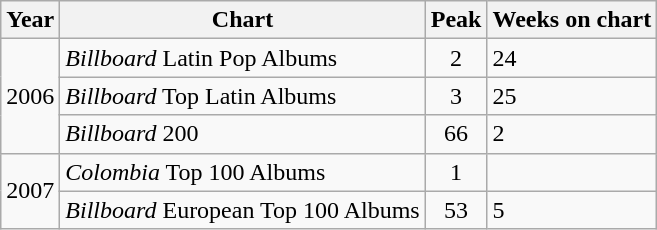<table class="wikitable">
<tr>
<th>Year</th>
<th>Chart</th>
<th>Peak</th>
<th>Weeks on chart</th>
</tr>
<tr>
<td rowspan="3">2006</td>
<td><em>Billboard</em> Latin Pop Albums</td>
<td align="center">2</td>
<td>24</td>
</tr>
<tr>
<td><em>Billboard</em> Top Latin Albums</td>
<td align="center">3</td>
<td>25</td>
</tr>
<tr>
<td><em>Billboard</em> 200</td>
<td align="center">66</td>
<td>2</td>
</tr>
<tr>
<td rowspan="2">2007</td>
<td><em>Colombia</em> Top 100 Albums</td>
<td align="center">1</td>
<td></td>
</tr>
<tr>
<td><em>Billboard</em> European Top 100 Albums</td>
<td align="center">53</td>
<td>5</td>
</tr>
</table>
